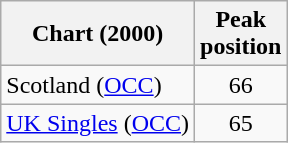<table class="wikitable sortable">
<tr>
<th>Chart (2000)</th>
<th>Peak<br>position</th>
</tr>
<tr>
<td>Scotland (<a href='#'>OCC</a>)</td>
<td align="center">66</td>
</tr>
<tr>
<td><a href='#'>UK Singles</a> (<a href='#'>OCC</a>)</td>
<td align="center">65</td>
</tr>
</table>
